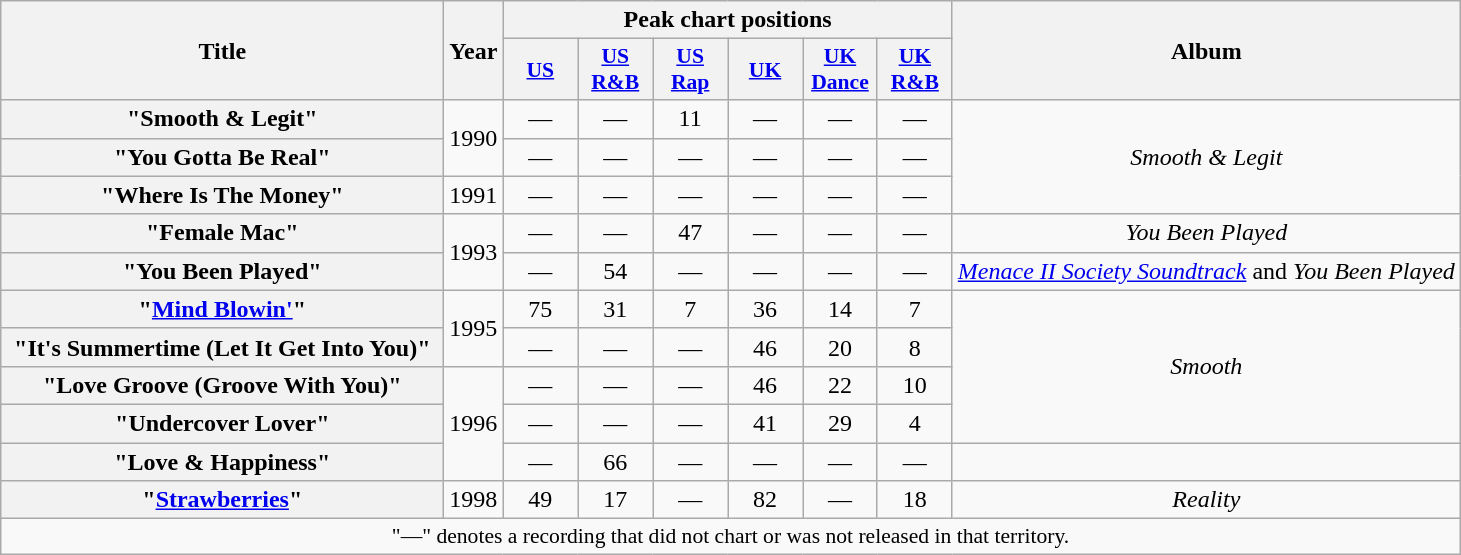<table class="wikitable plainrowheaders" style="text-align:center;" border="1">
<tr>
<th scope="col" rowspan="2" style="width:18em;">Title</th>
<th scope="col" rowspan="2">Year</th>
<th scope="col" colspan="6">Peak chart positions</th>
<th scope="col" rowspan="2">Album</th>
</tr>
<tr>
<th scope="col" style="width:3em;font-size:90%;"><a href='#'>US</a><br></th>
<th scope="col" style="width:3em;font-size:90%;"><a href='#'>US R&B</a><br></th>
<th scope="col" style="width:3em;font-size:90%;"><a href='#'>US Rap</a><br></th>
<th scope="col" style="width:3em;font-size:90%;"><a href='#'>UK</a><br></th>
<th scope="col" style="width:3em;font-size:90%;"><a href='#'>UK Dance</a><br></th>
<th scope="col" style="width:3em;font-size:90%;"><a href='#'>UK R&B</a><br></th>
</tr>
<tr>
<th scope="row">"Smooth & Legit"</th>
<td rowspan="2">1990</td>
<td style="text-align:center;">—</td>
<td style="text-align:center;">—</td>
<td style="text-align:center;">11</td>
<td style="text-align:center;">—</td>
<td style="text-align:center;">—</td>
<td style="text-align:center;">—</td>
<td rowspan="3"><em>Smooth & Legit</em></td>
</tr>
<tr>
<th scope="row">"You Gotta Be Real"</th>
<td style="text-align:center;">—</td>
<td style="text-align:center;">—</td>
<td style="text-align:center;">—</td>
<td style="text-align:center;">—</td>
<td style="text-align:center;">—</td>
<td style="text-align:center;">—</td>
</tr>
<tr>
<th scope="row">"Where Is The Money"</th>
<td>1991</td>
<td style="text-align:center;">—</td>
<td style="text-align:center;">—</td>
<td style="text-align:center;">—</td>
<td style="text-align:center;">—</td>
<td style="text-align:center;">—</td>
<td style="text-align:center;">—</td>
</tr>
<tr>
<th scope="row">"Female Mac"</th>
<td rowspan="2">1993</td>
<td style="text-align:center;">—</td>
<td style="text-align:center;">—</td>
<td style="text-align:center;">47</td>
<td style="text-align:center;">—</td>
<td style="text-align:center;">—</td>
<td style="text-align:center;">—</td>
<td><em>You Been Played</em></td>
</tr>
<tr>
<th scope="row">"You Been Played"</th>
<td style="text-align:center;">—</td>
<td style="text-align:center;">54</td>
<td style="text-align:center;">—</td>
<td style="text-align:center;">—</td>
<td style="text-align:center;">—</td>
<td style="text-align:center;">—</td>
<td><em><a href='#'>Menace II Society Soundtrack</a></em> and <em>You Been Played</em></td>
</tr>
<tr>
<th scope="row">"<a href='#'>Mind Blowin'</a>"</th>
<td rowspan="2">1995</td>
<td style="text-align:center;">75</td>
<td style="text-align:center;">31</td>
<td style="text-align:center;">7</td>
<td style="text-align:center;">36</td>
<td style="text-align:center;">14</td>
<td style="text-align:center;">7</td>
<td rowspan="4"><em>Smooth</em></td>
</tr>
<tr>
<th scope="row">"It's Summertime (Let It Get Into You)"</th>
<td style="text-align:center;">—</td>
<td style="text-align:center;">—</td>
<td style="text-align:center;">—</td>
<td style="text-align:center;">46</td>
<td style="text-align:center;">20</td>
<td style="text-align:center;">8</td>
</tr>
<tr>
<th scope="row">"Love Groove (Groove With You)"</th>
<td rowspan="3">1996</td>
<td style="text-align:center;">—</td>
<td style="text-align:center;">—</td>
<td style="text-align:center;">—</td>
<td style="text-align:center;">46</td>
<td style="text-align:center;">22</td>
<td style="text-align:center;">10</td>
</tr>
<tr>
<th scope="row">"Undercover Lover"</th>
<td style="text-align:center;">—</td>
<td style="text-align:center;">—</td>
<td style="text-align:center;">—</td>
<td style="text-align:center;">41</td>
<td style="text-align:center;">29</td>
<td style="text-align:center;">4</td>
</tr>
<tr>
<th scope="row">"Love & Happiness"</th>
<td style="text-align:center;">—</td>
<td style="text-align:center;">66</td>
<td style="text-align:center;">—</td>
<td style="text-align:center;">—</td>
<td style="text-align:center;">—</td>
<td style="text-align:center;">—</td>
<td></td>
</tr>
<tr>
<th scope="row">"<a href='#'>Strawberries</a>"</th>
<td>1998</td>
<td style="text-align:center;">49</td>
<td style="text-align:center;">17</td>
<td style="text-align:center;">—</td>
<td style="text-align:center;">82</td>
<td style="text-align:center;">—</td>
<td style="text-align:center;">18</td>
<td><em>Reality</em></td>
</tr>
<tr>
<td colspan="15" style="font-size:90%">"—" denotes a recording that did not chart or was not released in that territory.</td>
</tr>
</table>
